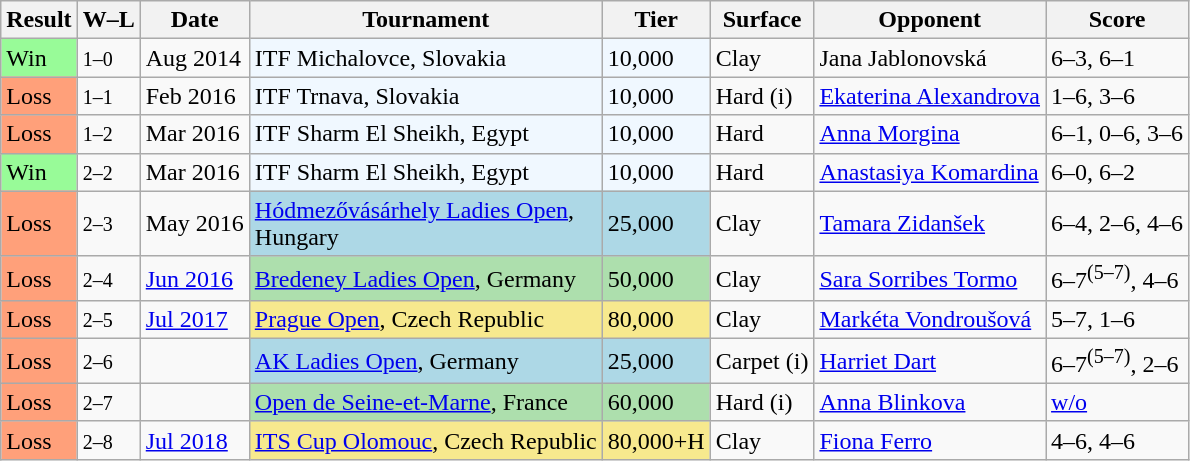<table class="sortable wikitable">
<tr>
<th>Result</th>
<th class="unsortable">W–L</th>
<th>Date</th>
<th>Tournament</th>
<th>Tier</th>
<th>Surface</th>
<th>Opponent</th>
<th class="unsortable">Score</th>
</tr>
<tr>
<td bgcolor="98FB98">Win</td>
<td><small>1–0</small></td>
<td>Aug 2014</td>
<td style="background:#f0f8ff;">ITF Michalovce, Slovakia</td>
<td style="background:#f0f8ff;">10,000</td>
<td>Clay</td>
<td> Jana Jablonovská</td>
<td>6–3, 6–1</td>
</tr>
<tr>
<td bgcolor="FFA07A">Loss</td>
<td><small>1–1</small></td>
<td>Feb 2016</td>
<td style="background:#f0f8ff;">ITF Trnava, Slovakia</td>
<td style="background:#f0f8ff;">10,000</td>
<td>Hard (i)</td>
<td> <a href='#'>Ekaterina Alexandrova</a></td>
<td>1–6, 3–6</td>
</tr>
<tr>
<td bgcolor="FFA07A">Loss</td>
<td><small>1–2</small></td>
<td>Mar 2016</td>
<td style="background:#f0f8ff;">ITF Sharm El Sheikh, Egypt</td>
<td style="background:#f0f8ff;">10,000</td>
<td>Hard</td>
<td> <a href='#'>Anna Morgina</a></td>
<td>6–1, 0–6, 3–6</td>
</tr>
<tr>
<td bgcolor="98FB98">Win</td>
<td><small>2–2</small></td>
<td>Mar 2016</td>
<td style="background:#f0f8ff;">ITF Sharm El Sheikh, Egypt</td>
<td style="background:#f0f8ff;">10,000</td>
<td>Hard</td>
<td> <a href='#'>Anastasiya Komardina</a></td>
<td>6–0, 6–2</td>
</tr>
<tr>
<td bgcolor="FFA07A">Loss</td>
<td><small>2–3</small></td>
<td>May 2016</td>
<td style="background:lightblue;"><a href='#'>Hódmezővásárhely Ladies Open</a>, <br>Hungary</td>
<td style="background:lightblue;">25,000</td>
<td>Clay</td>
<td> <a href='#'>Tamara Zidanšek</a></td>
<td>6–4, 2–6, 4–6</td>
</tr>
<tr>
<td bgcolor="FFA07A">Loss</td>
<td><small>2–4</small></td>
<td><a href='#'>Jun 2016</a></td>
<td style="background:#addfad;"><a href='#'>Bredeney Ladies Open</a>, Germany</td>
<td style="background:#addfad;">50,000</td>
<td>Clay</td>
<td> <a href='#'>Sara Sorribes Tormo</a></td>
<td>6–7<sup>(5–7)</sup>, 4–6</td>
</tr>
<tr>
<td bgcolor="FFA07A">Loss</td>
<td><small>2–5</small></td>
<td><a href='#'>Jul 2017</a></td>
<td style="background:#f7e98e;"><a href='#'>Prague Open</a>, Czech Republic</td>
<td style="background:#f7e98e;">80,000</td>
<td>Clay</td>
<td> <a href='#'>Markéta Vondroušová</a></td>
<td>5–7, 1–6</td>
</tr>
<tr>
<td bgcolor="FFA07A">Loss</td>
<td><small>2–6</small></td>
<td></td>
<td style="background:lightblue;"><a href='#'>AK Ladies Open</a>, Germany</td>
<td style="background:lightblue;">25,000</td>
<td>Carpet (i)</td>
<td> <a href='#'>Harriet Dart</a></td>
<td>6–7<sup>(5–7)</sup>, 2–6</td>
</tr>
<tr>
<td bgcolor="FFA07A">Loss</td>
<td><small>2–7</small></td>
<td><a href='#'></a></td>
<td style="background:#addfad;"><a href='#'>Open de Seine-et-Marne</a>, France</td>
<td style="background:#addfad;">60,000</td>
<td>Hard (i)</td>
<td> <a href='#'>Anna Blinkova</a></td>
<td><a href='#'>w/o</a></td>
</tr>
<tr>
<td bgcolor="FFA07A">Loss</td>
<td><small>2–8</small></td>
<td><a href='#'>Jul 2018</a></td>
<td style="background:#f7e98e;"><a href='#'>ITS Cup Olomouc</a>, Czech Republic</td>
<td style="background:#f7e98e;">80,000+H</td>
<td>Clay</td>
<td> <a href='#'>Fiona Ferro</a></td>
<td>4–6, 4–6</td>
</tr>
</table>
